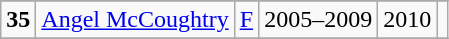<table class="wikitable" style="text-align:center">
<tr>
</tr>
<tr>
<td><strong>35</strong></td>
<td><a href='#'>Angel McCoughtry</a></td>
<td><a href='#'>F</a></td>
<td>2005–2009</td>
<td>2010</td>
<td></td>
</tr>
<tr>
</tr>
</table>
